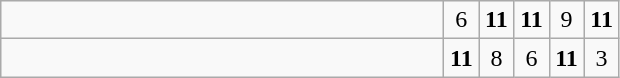<table class="wikitable">
<tr>
<td style="width:18em"><strong></strong></td>
<td align=center style="width:1em">6</td>
<td align=center style="width:1em"><strong>11</strong></td>
<td align=center style="width:1em"><strong>11</strong></td>
<td align=center style="width:1em">9</td>
<td align=center style="width:1em"><strong>11</strong></td>
</tr>
<tr>
<td style="width:18em"></td>
<td align=center style="width:1em"><strong>11</strong></td>
<td align=center style="width:1em">8</td>
<td align=center style="width:1em">6</td>
<td align=center style="width:1em"><strong>11</strong></td>
<td align=center style="width:1em">3</td>
</tr>
</table>
